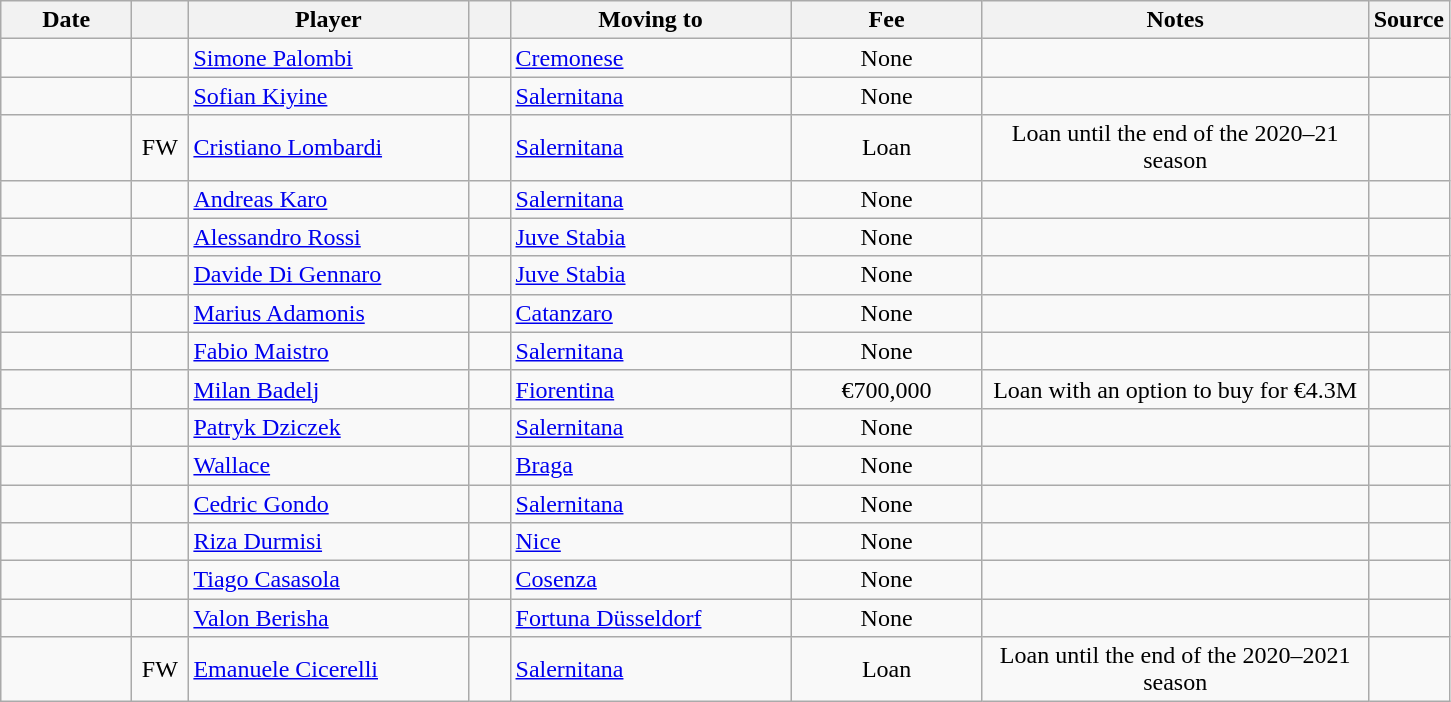<table class="wikitable sortable">
<tr>
<th style="width:80px;">Date</th>
<th style="width:30px;"></th>
<th style="width:180px;">Player</th>
<th style="width:20px;"></th>
<th style="width:180px;">Moving to</th>
<th style="width:120px;" class="unsortable">Fee</th>
<th style="width:250px;" class="unsortable">Notes</th>
<th style="width:20px;">Source</th>
</tr>
<tr>
<td></td>
<td align=center></td>
<td> <a href='#'>Simone Palombi</a></td>
<td align=center></td>
<td> <a href='#'>Cremonese</a></td>
<td align=center>None</td>
<td align=center></td>
<td></td>
</tr>
<tr>
<td></td>
<td align=center></td>
<td> <a href='#'>Sofian Kiyine</a></td>
<td align=center></td>
<td> <a href='#'>Salernitana</a></td>
<td align=center>None</td>
<td align=center></td>
<td></td>
</tr>
<tr>
<td></td>
<td align=center>FW</td>
<td> <a href='#'>Cristiano Lombardi</a></td>
<td align=center></td>
<td> <a href='#'>Salernitana</a></td>
<td align=center>Loan</td>
<td align=center>Loan until the end of the 2020–21 season</td>
<td></td>
</tr>
<tr>
<td></td>
<td align=center></td>
<td> <a href='#'>Andreas Karo</a></td>
<td align=center></td>
<td> <a href='#'>Salernitana</a></td>
<td align=center>None</td>
<td align=center></td>
<td></td>
</tr>
<tr>
<td></td>
<td align=center></td>
<td> <a href='#'>Alessandro Rossi</a></td>
<td align=center></td>
<td> <a href='#'>Juve Stabia</a></td>
<td align=center>None</td>
<td align=center></td>
<td></td>
</tr>
<tr>
<td></td>
<td align=center></td>
<td> <a href='#'>Davide Di Gennaro</a></td>
<td align=center></td>
<td> <a href='#'>Juve Stabia</a></td>
<td align=center>None</td>
<td align=center></td>
<td></td>
</tr>
<tr>
<td></td>
<td align=center></td>
<td> <a href='#'>Marius Adamonis</a></td>
<td align=center></td>
<td> <a href='#'>Catanzaro</a></td>
<td align=center>None</td>
<td align=center></td>
<td></td>
</tr>
<tr>
<td></td>
<td align=center></td>
<td> <a href='#'>Fabio Maistro</a></td>
<td align=center></td>
<td> <a href='#'>Salernitana</a></td>
<td align=center>None</td>
<td align=center></td>
<td></td>
</tr>
<tr>
<td></td>
<td align=center></td>
<td> <a href='#'>Milan Badelj</a></td>
<td align=center></td>
<td> <a href='#'>Fiorentina</a></td>
<td align=center>€700,000</td>
<td align=center>Loan with an option to buy for €4.3M</td>
<td></td>
</tr>
<tr>
<td></td>
<td align=center></td>
<td> <a href='#'>Patryk Dziczek</a></td>
<td align=center></td>
<td> <a href='#'>Salernitana</a></td>
<td align=center>None</td>
<td align=center></td>
<td></td>
</tr>
<tr>
<td></td>
<td align=center></td>
<td> <a href='#'>Wallace</a></td>
<td align=center></td>
<td> <a href='#'>Braga</a></td>
<td align=center>None</td>
<td align=center></td>
<td></td>
</tr>
<tr>
<td></td>
<td align=center></td>
<td> <a href='#'>Cedric Gondo</a></td>
<td align=center></td>
<td> <a href='#'>Salernitana</a></td>
<td align=center>None</td>
<td align=center></td>
<td></td>
</tr>
<tr>
<td></td>
<td align=center></td>
<td> <a href='#'>Riza Durmisi</a></td>
<td align=center></td>
<td> <a href='#'>Nice</a></td>
<td align=center>None</td>
<td align=center></td>
<td></td>
</tr>
<tr>
<td></td>
<td align=center></td>
<td> <a href='#'>Tiago Casasola</a></td>
<td align=center></td>
<td> <a href='#'>Cosenza</a></td>
<td align=center>None</td>
<td align=center></td>
<td></td>
</tr>
<tr>
<td></td>
<td align=center></td>
<td> <a href='#'>Valon Berisha</a></td>
<td align=center></td>
<td> <a href='#'>Fortuna Düsseldorf</a></td>
<td align=center>None</td>
<td align=center></td>
<td></td>
</tr>
<tr>
<td></td>
<td align=center>FW</td>
<td> <a href='#'>Emanuele Cicerelli</a></td>
<td align=center></td>
<td> <a href='#'>Salernitana</a></td>
<td align=center>Loan</td>
<td align=center>Loan until the end of the 2020–2021 season</td>
<td></td>
</tr>
</table>
